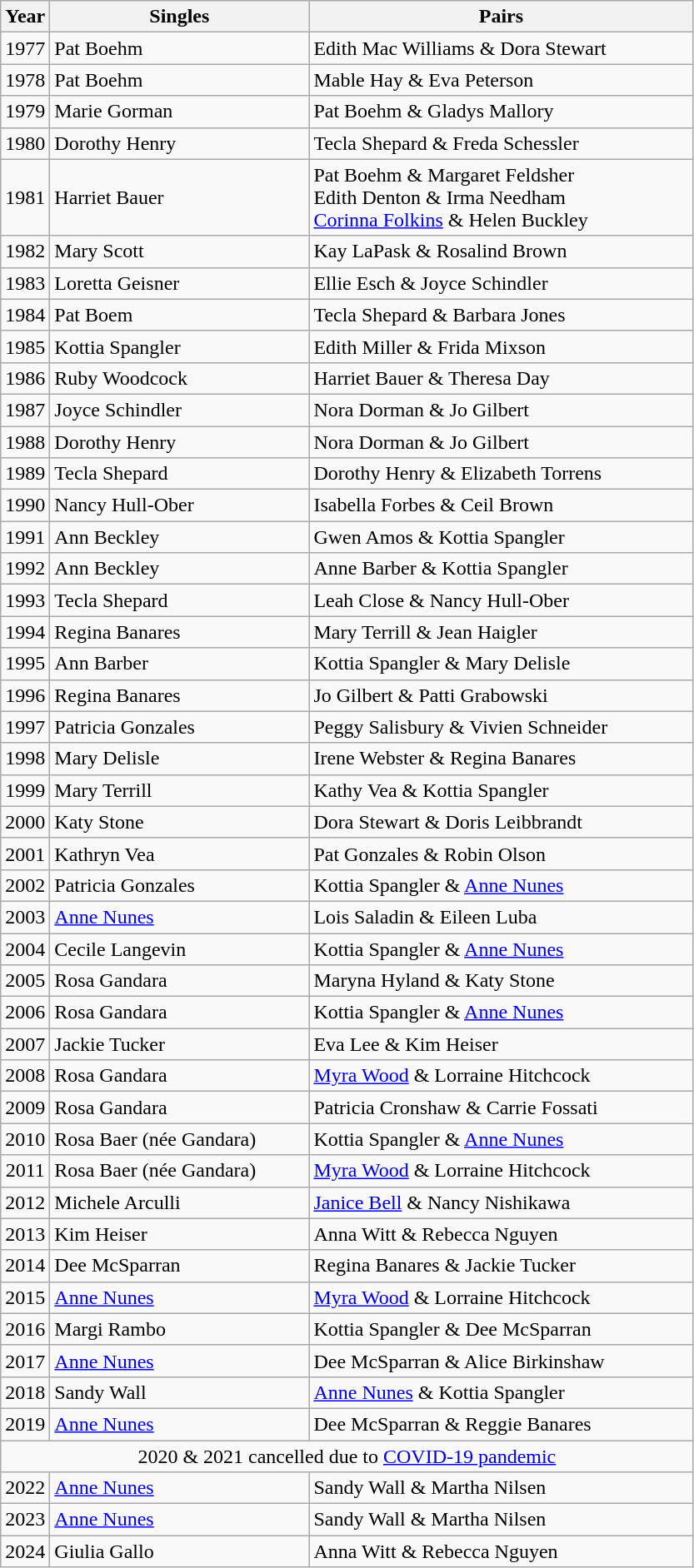<table class="wikitable">
<tr>
<th width="30">Year</th>
<th width="200">Singles</th>
<th width="300">Pairs</th>
</tr>
<tr>
<td align=center>1977</td>
<td>Pat Boehm</td>
<td>Edith Mac Williams & Dora Stewart</td>
</tr>
<tr>
<td align=center>1978</td>
<td>Pat Boehm</td>
<td>Mable Hay & Eva Peterson</td>
</tr>
<tr>
<td align=center>1979</td>
<td>Marie Gorman</td>
<td>Pat Boehm & Gladys Mallory</td>
</tr>
<tr>
<td align=center>1980</td>
<td>Dorothy Henry</td>
<td>Tecla Shepard & Freda Schessler</td>
</tr>
<tr>
<td align=center>1981</td>
<td>Harriet Bauer</td>
<td>Pat Boehm & Margaret Feldsher<br>Edith Denton & Irma Needham<br><a href='#'>Corinna Folkins</a> & Helen Buckley</td>
</tr>
<tr>
<td align=center>1982</td>
<td>Mary Scott</td>
<td>Kay LaPask & Rosalind Brown</td>
</tr>
<tr>
<td align=center>1983</td>
<td>Loretta Geisner</td>
<td>Ellie Esch & Joyce Schindler</td>
</tr>
<tr>
<td align=center>1984</td>
<td>Pat Boem</td>
<td>Tecla Shepard & Barbara Jones</td>
</tr>
<tr>
<td align=center>1985</td>
<td>Kottia Spangler</td>
<td>Edith Miller & Frida Mixson</td>
</tr>
<tr>
<td align=center>1986</td>
<td>Ruby Woodcock</td>
<td>Harriet Bauer & Theresa Day</td>
</tr>
<tr>
<td align=center>1987</td>
<td>Joyce Schindler</td>
<td>Nora Dorman & Jo Gilbert</td>
</tr>
<tr>
<td align=center>1988</td>
<td>Dorothy Henry</td>
<td>Nora Dorman & Jo Gilbert</td>
</tr>
<tr>
<td align=center>1989</td>
<td>Tecla Shepard</td>
<td>Dorothy Henry & Elizabeth Torrens</td>
</tr>
<tr>
<td align=center>1990</td>
<td>Nancy Hull-Ober</td>
<td>Isabella Forbes & Ceil Brown</td>
</tr>
<tr>
<td align=center>1991</td>
<td>Ann Beckley</td>
<td>Gwen Amos & Kottia Spangler</td>
</tr>
<tr>
<td align=center>1992</td>
<td>Ann Beckley</td>
<td>Anne Barber & Kottia Spangler</td>
</tr>
<tr>
<td align=center>1993</td>
<td>Tecla Shepard</td>
<td>Leah Close & Nancy Hull-Ober</td>
</tr>
<tr>
<td align=center>1994</td>
<td>Regina Banares</td>
<td>Mary Terrill & Jean Haigler</td>
</tr>
<tr>
<td align=center>1995</td>
<td>Ann Barber</td>
<td>Kottia Spangler & Mary Delisle</td>
</tr>
<tr>
<td align=center>1996</td>
<td>Regina Banares</td>
<td>Jo Gilbert & Patti Grabowski</td>
</tr>
<tr>
<td align=center>1997</td>
<td>Patricia Gonzales</td>
<td>Peggy Salisbury & Vivien Schneider</td>
</tr>
<tr>
<td align=center>1998</td>
<td>Mary Delisle</td>
<td>Irene Webster & Regina Banares</td>
</tr>
<tr>
<td align=center>1999</td>
<td>Mary Terrill</td>
<td>Kathy Vea & Kottia Spangler</td>
</tr>
<tr>
<td align=center>2000</td>
<td>Katy Stone</td>
<td>Dora Stewart & Doris Leibbrandt</td>
</tr>
<tr>
<td align=center>2001</td>
<td>Kathryn Vea</td>
<td>Pat Gonzales & Robin Olson</td>
</tr>
<tr>
<td align=center>2002</td>
<td>Patricia Gonzales</td>
<td>Kottia Spangler & <a href='#'>Anne Nunes</a></td>
</tr>
<tr>
<td align=center>2003</td>
<td><a href='#'>Anne Nunes</a></td>
<td>Lois Saladin & Eileen Luba</td>
</tr>
<tr>
<td align=center>2004</td>
<td>Cecile Langevin</td>
<td>Kottia Spangler & <a href='#'>Anne Nunes</a></td>
</tr>
<tr>
<td align=center>2005</td>
<td>Rosa Gandara</td>
<td>Maryna Hyland & Katy Stone</td>
</tr>
<tr>
<td align=center>2006</td>
<td>Rosa Gandara</td>
<td>Kottia Spangler & <a href='#'>Anne Nunes</a></td>
</tr>
<tr>
<td align=center>2007</td>
<td>Jackie Tucker</td>
<td>Eva Lee & Kim Heiser</td>
</tr>
<tr>
<td align=center>2008</td>
<td>Rosa Gandara</td>
<td><a href='#'>Myra Wood</a> & Lorraine Hitchcock</td>
</tr>
<tr>
<td align=center>2009</td>
<td>Rosa Gandara</td>
<td>Patricia Cronshaw & Carrie Fossati</td>
</tr>
<tr>
<td align=center>2010</td>
<td>Rosa Baer (née Gandara)</td>
<td>Kottia Spangler & <a href='#'>Anne Nunes</a></td>
</tr>
<tr>
<td align=center>2011</td>
<td>Rosa Baer (née Gandara)</td>
<td><a href='#'>Myra Wood</a> & Lorraine Hitchcock</td>
</tr>
<tr>
<td align=center>2012</td>
<td>Michele Arculli</td>
<td><a href='#'>Janice Bell</a> & Nancy Nishikawa</td>
</tr>
<tr>
<td align=center>2013</td>
<td>Kim Heiser</td>
<td>Anna Witt & Rebecca Nguyen</td>
</tr>
<tr>
<td align=center>2014</td>
<td>Dee McSparran</td>
<td>Regina Banares & Jackie Tucker</td>
</tr>
<tr>
<td align=center>2015</td>
<td><a href='#'>Anne Nunes</a></td>
<td><a href='#'>Myra Wood</a> & Lorraine Hitchcock</td>
</tr>
<tr>
<td align=center>2016</td>
<td>Margi Rambo</td>
<td>Kottia Spangler & Dee McSparran</td>
</tr>
<tr>
<td align=center>2017</td>
<td><a href='#'>Anne Nunes</a></td>
<td>Dee McSparran & Alice Birkinshaw</td>
</tr>
<tr>
<td align=center>2018</td>
<td>Sandy Wall</td>
<td><a href='#'>Anne Nunes</a> & Kottia Spangler</td>
</tr>
<tr>
<td align=center>2019</td>
<td><a href='#'>Anne Nunes</a></td>
<td>Dee McSparran & Reggie Banares</td>
</tr>
<tr align=center>
<td colspan=3>2020 & 2021 cancelled due to <a href='#'>COVID-19 pandemic</a></td>
</tr>
<tr>
<td align=center>2022</td>
<td><a href='#'>Anne Nunes</a></td>
<td>Sandy Wall & Martha Nilsen</td>
</tr>
<tr>
<td align=center>2023</td>
<td><a href='#'>Anne Nunes</a></td>
<td>Sandy Wall & Martha Nilsen</td>
</tr>
<tr>
<td align=center>2024</td>
<td>Giulia Gallo</td>
<td>Anna Witt & Rebecca Nguyen</td>
</tr>
</table>
